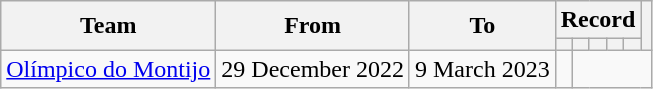<table class=wikitable style="text-align: center">
<tr>
<th rowspan=2>Team</th>
<th rowspan=2>From</th>
<th rowspan=2>To</th>
<th colspan=5>Record</th>
<th rowspan=2></th>
</tr>
<tr>
<th></th>
<th></th>
<th></th>
<th></th>
<th></th>
</tr>
<tr>
<td align=left><a href='#'>Olímpico do Montijo</a></td>
<td align=left>29 December 2022</td>
<td align=left>9 March 2023<br></td>
<td></td>
</tr>
</table>
